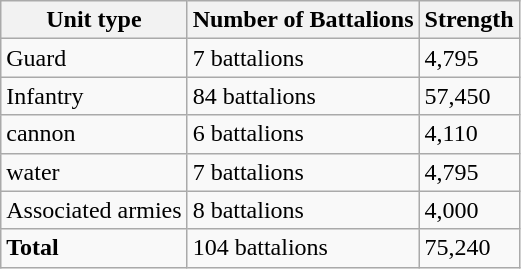<table class="wikitable">
<tr>
<th>Unit type</th>
<th>Number of Battalions</th>
<th>Strength</th>
</tr>
<tr>
<td>Guard</td>
<td>7 battalions</td>
<td>4,795</td>
</tr>
<tr>
<td>Infantry</td>
<td>84 battalions</td>
<td>57,450</td>
</tr>
<tr>
<td>cannon</td>
<td>6 battalions</td>
<td>4,110</td>
</tr>
<tr>
<td>water</td>
<td>7 battalions</td>
<td>4,795</td>
</tr>
<tr>
<td>Associated armies</td>
<td>8 battalions</td>
<td>4,000</td>
</tr>
<tr>
<td><strong>Total</strong></td>
<td>104 battalions</td>
<td>75,240</td>
</tr>
</table>
